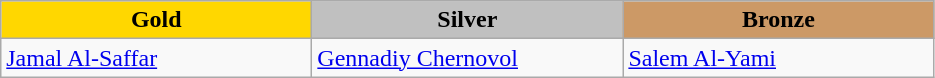<table class="wikitable" style="text-align:left">
<tr align="center">
<td width=200 bgcolor=gold><strong>Gold</strong></td>
<td width=200 bgcolor=silver><strong>Silver</strong></td>
<td width=200 bgcolor=CC9966><strong>Bronze</strong></td>
</tr>
<tr>
<td><a href='#'>Jamal Al-Saffar</a><br><em></em></td>
<td><a href='#'>Gennadiy Chernovol</a><br><em></em></td>
<td><a href='#'>Salem Al-Yami</a><br><em></em></td>
</tr>
</table>
